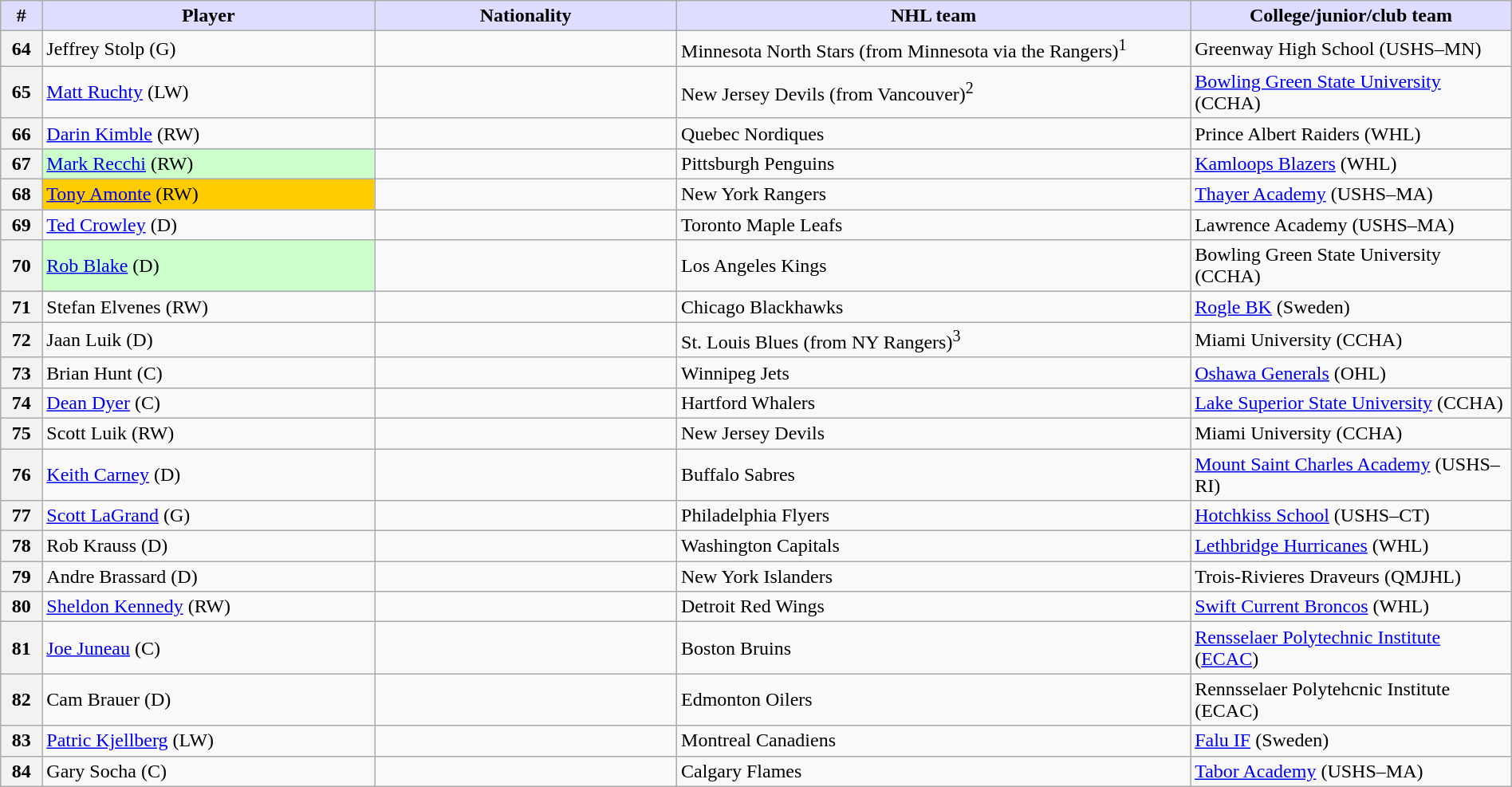<table class="wikitable" style="width: 100%">
<tr>
<th style="background:#ddf; width:2.75%;">#</th>
<th style="background:#ddf; width:22.0%;">Player</th>
<th style="background:#ddf; width:20.0%;">Nationality</th>
<th style="background:#ddf; width:34.0%;">NHL team</th>
<th style="background:#ddf; width:100.0%;">College/junior/club team</th>
</tr>
<tr>
<th>64</th>
<td>Jeffrey Stolp (G)</td>
<td></td>
<td>Minnesota North Stars (from Minnesota via the Rangers)<sup>1</sup></td>
<td>Greenway High School (USHS–MN)</td>
</tr>
<tr>
<th>65</th>
<td><a href='#'>Matt Ruchty</a> (LW)</td>
<td></td>
<td>New Jersey Devils (from Vancouver)<sup>2</sup></td>
<td><a href='#'>Bowling Green State University</a> (CCHA)</td>
</tr>
<tr>
<th>66</th>
<td><a href='#'>Darin Kimble</a> (RW)</td>
<td></td>
<td>Quebec Nordiques</td>
<td>Prince Albert Raiders (WHL)</td>
</tr>
<tr>
<th>67</th>
<td bgcolor="#CCFFCC"><a href='#'>Mark Recchi</a> (RW)</td>
<td></td>
<td>Pittsburgh Penguins</td>
<td><a href='#'>Kamloops Blazers</a> (WHL)</td>
</tr>
<tr>
<th>68</th>
<td bgcolor="#FFCC00"><a href='#'>Tony Amonte</a> (RW)</td>
<td></td>
<td>New York Rangers</td>
<td><a href='#'>Thayer Academy</a> (USHS–MA)</td>
</tr>
<tr>
<th>69</th>
<td><a href='#'>Ted Crowley</a> (D)</td>
<td></td>
<td>Toronto Maple Leafs</td>
<td>Lawrence Academy (USHS–MA)</td>
</tr>
<tr>
<th>70</th>
<td bgcolor="#CCFFCC"><a href='#'>Rob Blake</a> (D)</td>
<td></td>
<td>Los Angeles Kings</td>
<td>Bowling Green State University (CCHA)</td>
</tr>
<tr>
<th>71</th>
<td>Stefan Elvenes (RW)</td>
<td></td>
<td>Chicago Blackhawks</td>
<td><a href='#'>Rogle BK</a> (Sweden)</td>
</tr>
<tr>
<th>72</th>
<td>Jaan Luik (D)</td>
<td></td>
<td>St. Louis Blues (from NY Rangers)<sup>3</sup></td>
<td>Miami University (CCHA)</td>
</tr>
<tr>
<th>73</th>
<td>Brian Hunt (C)</td>
<td></td>
<td>Winnipeg Jets</td>
<td><a href='#'>Oshawa Generals</a> (OHL)</td>
</tr>
<tr>
<th>74</th>
<td><a href='#'>Dean Dyer</a> (C)</td>
<td></td>
<td>Hartford Whalers</td>
<td><a href='#'>Lake Superior State University</a> (CCHA)</td>
</tr>
<tr>
<th>75</th>
<td>Scott Luik (RW)</td>
<td></td>
<td>New Jersey Devils</td>
<td>Miami University (CCHA)</td>
</tr>
<tr>
<th>76</th>
<td><a href='#'>Keith Carney</a> (D)</td>
<td></td>
<td>Buffalo Sabres</td>
<td><a href='#'>Mount Saint Charles Academy</a> (USHS–RI)</td>
</tr>
<tr>
<th>77</th>
<td><a href='#'>Scott LaGrand</a> (G)</td>
<td></td>
<td>Philadelphia Flyers</td>
<td><a href='#'>Hotchkiss School</a> (USHS–CT)</td>
</tr>
<tr>
<th>78</th>
<td>Rob Krauss (D)</td>
<td></td>
<td>Washington Capitals</td>
<td><a href='#'>Lethbridge Hurricanes</a> (WHL)</td>
</tr>
<tr>
<th>79</th>
<td>Andre Brassard (D)</td>
<td></td>
<td>New York Islanders</td>
<td>Trois-Rivieres Draveurs (QMJHL)</td>
</tr>
<tr>
<th>80</th>
<td><a href='#'>Sheldon Kennedy</a> (RW)</td>
<td></td>
<td>Detroit Red Wings</td>
<td><a href='#'>Swift Current Broncos</a> (WHL)</td>
</tr>
<tr>
<th>81</th>
<td><a href='#'>Joe Juneau</a> (C)</td>
<td></td>
<td>Boston Bruins</td>
<td><a href='#'>Rensselaer Polytechnic Institute</a> (<a href='#'>ECAC</a>)</td>
</tr>
<tr>
<th>82</th>
<td>Cam Brauer (D)</td>
<td></td>
<td>Edmonton Oilers</td>
<td>Rennsselaer Polytehcnic Institute (ECAC)</td>
</tr>
<tr>
<th>83</th>
<td><a href='#'>Patric Kjellberg</a> (LW)</td>
<td></td>
<td>Montreal Canadiens</td>
<td><a href='#'>Falu IF</a> (Sweden)</td>
</tr>
<tr>
<th>84</th>
<td>Gary Socha (C)</td>
<td></td>
<td>Calgary Flames</td>
<td><a href='#'>Tabor Academy</a> (USHS–MA)</td>
</tr>
</table>
